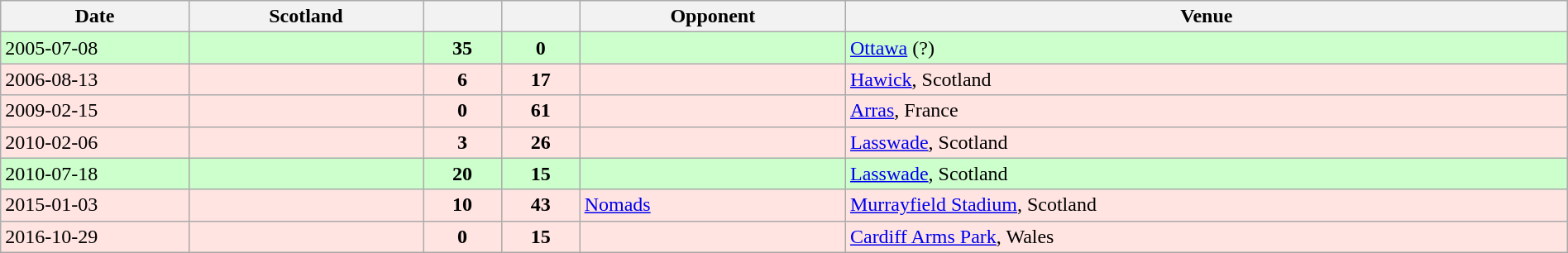<table class="wikitable sortable" style="width:100%">
<tr>
<th style="width:12%">Date</th>
<th>Scotland</th>
<th style="width:5%"></th>
<th style="width:5%"></th>
<th>Opponent</th>
<th>Venue</th>
</tr>
<tr bgcolor="#ccffcc">
<td>2005-07-08</td>
<td align="right"></td>
<td align="center"><strong>35</strong></td>
<td align="center"><strong>0</strong></td>
<td></td>
<td><a href='#'>Ottawa</a> (?)</td>
</tr>
<tr bgcolor="FFE4E1">
<td>2006-08-13</td>
<td align="right"></td>
<td align="center"><strong>6</strong></td>
<td align="center"><strong>17</strong></td>
<td></td>
<td><a href='#'>Hawick</a>, Scotland</td>
</tr>
<tr bgcolor="FFE4E1">
<td>2009-02-15</td>
<td align="right"></td>
<td align="center"><strong>0</strong></td>
<td align="center"><strong>61</strong></td>
<td></td>
<td><a href='#'>Arras</a>, France</td>
</tr>
<tr bgcolor="FFE4E1">
<td>2010-02-06</td>
<td align="right"></td>
<td align="center"><strong>3</strong></td>
<td align="center"><strong>26</strong></td>
<td></td>
<td><a href='#'>Lasswade</a>, Scotland</td>
</tr>
<tr bgcolor="#ccffcc">
<td>2010-07-18</td>
<td align="right"></td>
<td align="center"><strong>20</strong></td>
<td align="center"><strong>15</strong></td>
<td></td>
<td><a href='#'>Lasswade</a>, Scotland</td>
</tr>
<tr bgcolor="FFE4E1">
<td>2015-01-03</td>
<td align="right"></td>
<td align="center"><strong>10</strong></td>
<td align="center"><strong>43</strong></td>
<td> <a href='#'>Nomads</a></td>
<td><a href='#'>Murrayfield Stadium</a>, Scotland</td>
</tr>
<tr bgcolor="FFE4E1">
<td>2016-10-29</td>
<td align="right"></td>
<td align="center"><strong>0</strong></td>
<td align="center"><strong>15</strong></td>
<td></td>
<td><a href='#'>Cardiff Arms Park</a>, Wales</td>
</tr>
</table>
